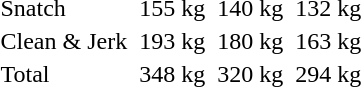<table>
<tr>
<td>Snatch</td>
<td></td>
<td>155 kg</td>
<td></td>
<td>140 kg</td>
<td></td>
<td>132 kg</td>
</tr>
<tr>
<td>Clean & Jerk</td>
<td></td>
<td>193 kg</td>
<td></td>
<td>180 kg</td>
<td></td>
<td>163 kg</td>
</tr>
<tr>
<td>Total</td>
<td></td>
<td>348 kg</td>
<td></td>
<td>320 kg</td>
<td></td>
<td>294 kg</td>
</tr>
</table>
